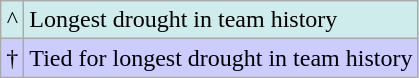<table class="wikitable">
<tr bgcolor="#CFECEC">
<td align="center">^</td>
<td>Longest drought in team history</td>
</tr>
<tr bgcolor="#CCCCFF">
<td>†</td>
<td>Tied for longest drought in team history</td>
</tr>
</table>
